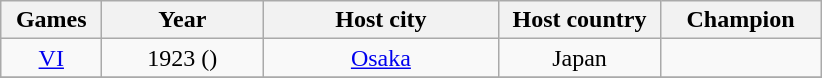<table class=wikitable style="text-align:center">
<tr>
<th width=60>Games</th>
<th width=100>Year</th>
<th width=150>Host city</th>
<th width=100>Host country</th>
<th width=100>Champion</th>
</tr>
<tr>
<td><a href='#'>VI</a></td>
<td>1923 ()</td>
<td><a href='#'>Osaka</a></td>
<td>Japan</td>
<td></td>
</tr>
<tr>
</tr>
</table>
